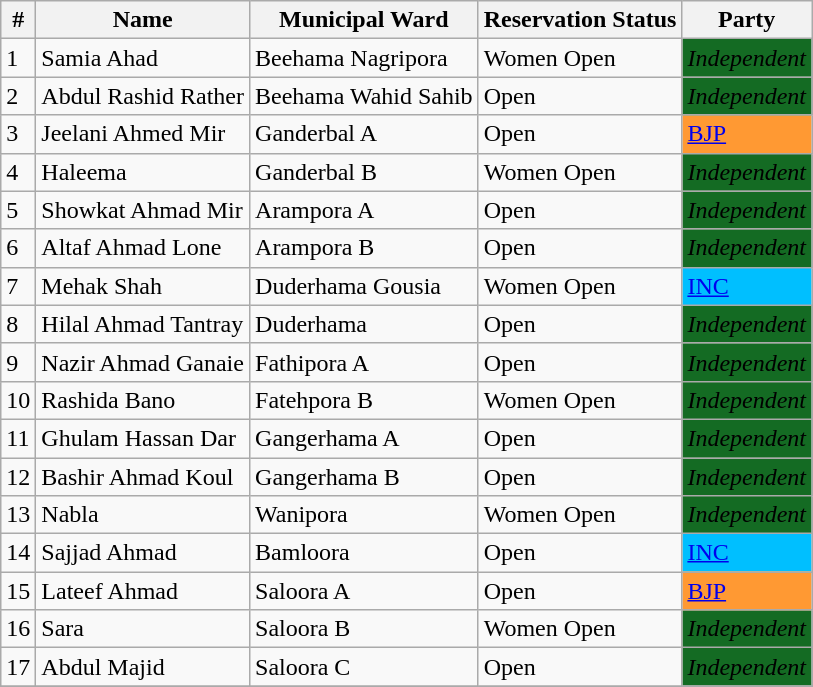<table class="wikitable sortable">
<tr>
<th>#</th>
<th>Name</th>
<th>Municipal Ward</th>
<th>Reservation Status</th>
<th>Party</th>
</tr>
<tr>
<td>1</td>
<td>Samia Ahad</td>
<td>Beehama Nagripora</td>
<td>Women Open</td>
<td bgcolor="#146B23"><em>Independent</em></td>
</tr>
<tr>
<td>2</td>
<td>Abdul Rashid Rather</td>
<td>Beehama Wahid Sahib</td>
<td>Open</td>
<td bgcolor="#146B23"><em>Independent</em></td>
</tr>
<tr>
<td>3</td>
<td>Jeelani Ahmed Mir</td>
<td>Ganderbal A</td>
<td>Open</td>
<td bgcolor="#FF9933"><a href='#'>BJP</a></td>
</tr>
<tr>
<td>4</td>
<td>Haleema</td>
<td>Ganderbal B</td>
<td>Women Open</td>
<td bgcolor="#146B23"><em>Independent</em></td>
</tr>
<tr>
<td>5</td>
<td>Showkat Ahmad Mir</td>
<td>Arampora A</td>
<td>Open</td>
<td bgcolor="#146B23"><em>Independent</em></td>
</tr>
<tr>
<td>6</td>
<td>Altaf Ahmad Lone</td>
<td>Arampora B</td>
<td>Open</td>
<td bgcolor="#146B23"><em>Independent</em></td>
</tr>
<tr>
<td>7</td>
<td>Mehak Shah</td>
<td>Duderhama Gousia</td>
<td>Women Open</td>
<td bgcolor="#00BFFF"><a href='#'>INC</a></td>
</tr>
<tr>
<td>8</td>
<td>Hilal Ahmad Tantray</td>
<td>Duderhama</td>
<td>Open</td>
<td bgcolor="#146B23"><em>Independent</em></td>
</tr>
<tr>
<td>9</td>
<td>Nazir Ahmad Ganaie</td>
<td>Fathipora A</td>
<td>Open</td>
<td bgcolor="#146B23"><em>Independent</em></td>
</tr>
<tr>
<td>10</td>
<td>Rashida Bano</td>
<td>Fatehpora B</td>
<td>Women Open</td>
<td bgcolor="#146B23"><em>Independent</em></td>
</tr>
<tr>
<td>11</td>
<td>Ghulam Hassan Dar</td>
<td>Gangerhama A</td>
<td>Open</td>
<td bgcolor="#146B23"><em>Independent</em></td>
</tr>
<tr>
<td>12</td>
<td>Bashir Ahmad Koul</td>
<td>Gangerhama B</td>
<td>Open</td>
<td bgcolor="#146B23"><em>Independent</em></td>
</tr>
<tr>
<td>13</td>
<td>Nabla</td>
<td>Wanipora</td>
<td>Women Open</td>
<td bgcolor="#146B23"><em>Independent</em></td>
</tr>
<tr>
<td>14</td>
<td>Sajjad Ahmad</td>
<td>Bamloora</td>
<td>Open</td>
<td bgcolor="#00BFFF"><a href='#'>INC</a></td>
</tr>
<tr>
<td>15</td>
<td>Lateef Ahmad</td>
<td>Saloora A</td>
<td>Open</td>
<td bgcolor="#FF9933"><a href='#'>BJP</a></td>
</tr>
<tr>
<td>16</td>
<td>Sara</td>
<td>Saloora B</td>
<td>Women Open</td>
<td bgcolor="#146B23"><em>Independent</em></td>
</tr>
<tr>
<td>17</td>
<td>Abdul Majid</td>
<td>Saloora C</td>
<td>Open</td>
<td bgcolor="#146B23"><em>Independent</em></td>
</tr>
<tr>
</tr>
</table>
